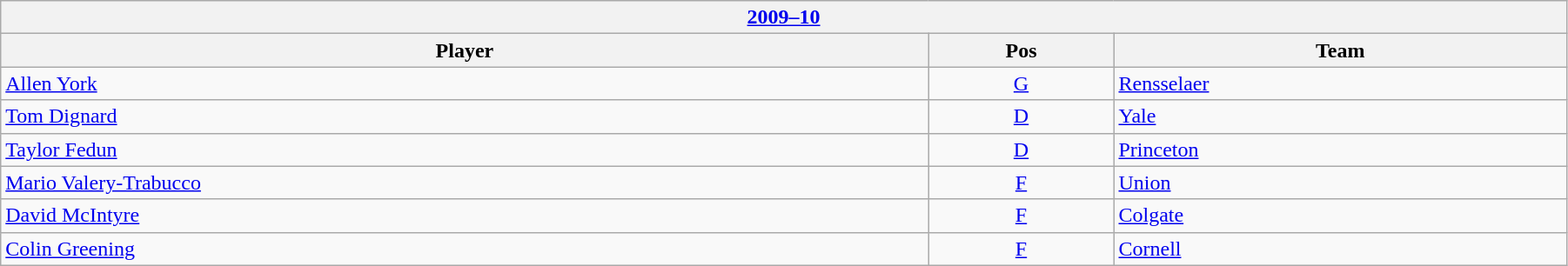<table class="wikitable" width=95%>
<tr>
<th colspan=3><a href='#'>2009–10</a></th>
</tr>
<tr>
<th>Player</th>
<th>Pos</th>
<th>Team</th>
</tr>
<tr>
<td><a href='#'>Allen York</a></td>
<td align=center><a href='#'>G</a></td>
<td><a href='#'>Rensselaer</a></td>
</tr>
<tr>
<td><a href='#'>Tom Dignard</a></td>
<td align=center><a href='#'>D</a></td>
<td><a href='#'>Yale</a></td>
</tr>
<tr>
<td><a href='#'>Taylor Fedun</a></td>
<td align=center><a href='#'>D</a></td>
<td><a href='#'>Princeton</a></td>
</tr>
<tr>
<td><a href='#'>Mario Valery-Trabucco</a></td>
<td align=center><a href='#'>F</a></td>
<td><a href='#'>Union</a></td>
</tr>
<tr>
<td><a href='#'>David McIntyre</a></td>
<td align=center><a href='#'>F</a></td>
<td><a href='#'>Colgate</a></td>
</tr>
<tr>
<td><a href='#'>Colin Greening</a></td>
<td align=center><a href='#'>F</a></td>
<td><a href='#'>Cornell</a></td>
</tr>
</table>
